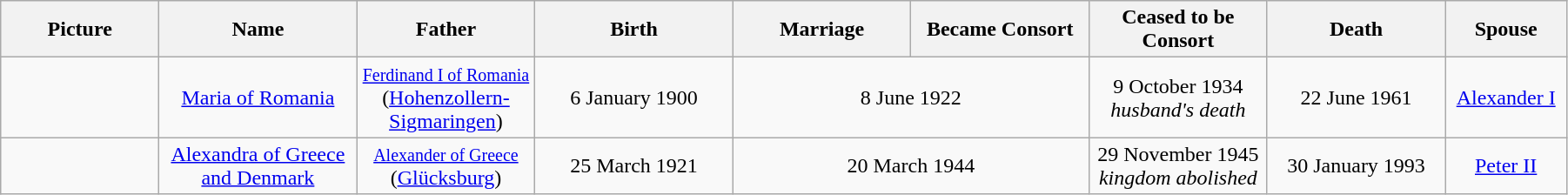<table style="width:95%;" class="wikitable">
<tr>
<th style="width:8%;">Picture</th>
<th style="width:10%;">Name</th>
<th style="width:9%;">Father</th>
<th style="width:10%;">Birth</th>
<th style="width:9%;">Marriage</th>
<th style="width:9%;">Became Consort</th>
<th style="width:9%;">Ceased to be Consort</th>
<th style="width:9%;">Death</th>
<th style="width:6%;">Spouse</th>
</tr>
<tr>
<td style="text-align:center;"></td>
<td style="text-align:center;"><a href='#'>Maria of Romania</a></td>
<td style="text-align:center;"><small><a href='#'>Ferdinand I of Romania</a></small><br>(<a href='#'>Hohenzollern-Sigmaringen</a>)</td>
<td style="text-align:center;">6 January 1900</td>
<td style="text-align:center;" colspan="2">8 June 1922</td>
<td style="text-align:center;">9 October 1934<br><em>husband's death</em></td>
<td style="text-align:center;">22 June 1961</td>
<td style="text-align:center;"><a href='#'>Alexander I</a></td>
</tr>
<tr>
<td style="text-align:center;"></td>
<td style="text-align:center;"><a href='#'>Alexandra of Greece and Denmark</a></td>
<td style="text-align:center;"><small><a href='#'>Alexander of Greece</a></small><br>(<a href='#'>Glücksburg</a>)</td>
<td style="text-align:center;">25 March 1921</td>
<td style="text-align:center;" colspan="2">20 March 1944</td>
<td style="text-align:center;">29 November 1945<br><em>kingdom abolished</em></td>
<td style="text-align:center;">30 January 1993</td>
<td style="text-align:center;"><a href='#'>Peter II</a></td>
</tr>
</table>
